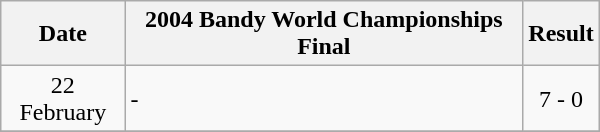<table class="wikitable" style="text-align:center;" width="400px">
<tr>
<th>Date</th>
<th>2004 Bandy World Championships Final</th>
<th>Result</th>
</tr>
<tr>
<td>22 February</td>
<td align="left"><strong></strong> - </td>
<td>7 - 0</td>
</tr>
<tr>
</tr>
</table>
